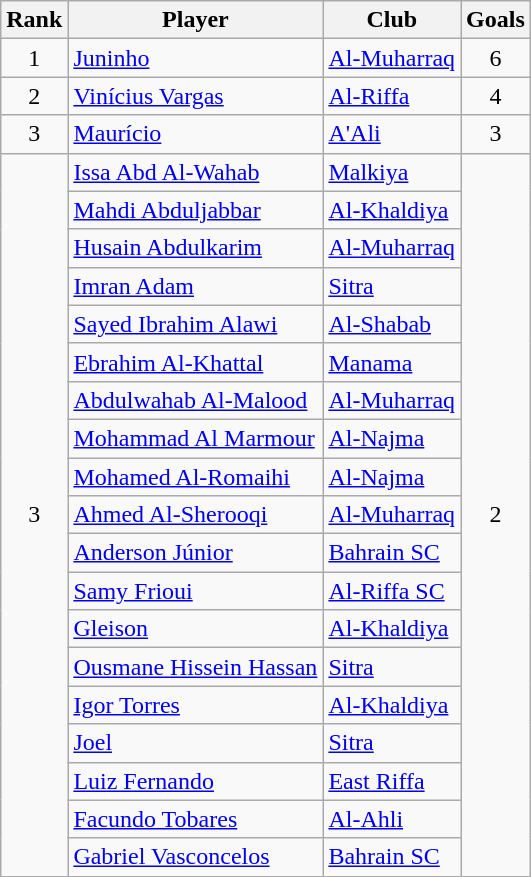<table class="wikitable" style="text-align:center;">
<tr>
<th>Rank</th>
<th>Player</th>
<th>Club</th>
<th>Goals</th>
</tr>
<tr>
<td>1</td>
<td align=left> <a href='#'>Juninho</a></td>
<td align=left><a href='#'>Al-Muharraq</a></td>
<td>6</td>
</tr>
<tr>
<td>2</td>
<td align=left> <a href='#'>Vinícius Vargas</a></td>
<td align=left><a href='#'>Al-Riffa</a></td>
<td>4</td>
</tr>
<tr>
<td>3</td>
<td align=left> <a href='#'>Maurício</a></td>
<td align=left><a href='#'>A'Ali</a></td>
<td>3</td>
</tr>
<tr>
<td rowspan=19>3</td>
<td align=left> <a href='#'>Issa Abd Al-Wahab</a></td>
<td align=left><a href='#'>Malkiya</a></td>
<td rowspan=19>2</td>
</tr>
<tr>
<td align=left> <a href='#'>Mahdi Abduljabbar</a></td>
<td align=left><a href='#'>Al-Khaldiya</a></td>
</tr>
<tr>
<td align=left> <a href='#'>Husain Abdulkarim</a></td>
<td align=left><a href='#'>Al-Muharraq</a></td>
</tr>
<tr>
<td align=left> <a href='#'>Imran Adam</a></td>
<td align=left><a href='#'>Sitra</a></td>
</tr>
<tr>
<td align=left> <a href='#'>Sayed Ibrahim Alawi</a></td>
<td align=left><a href='#'>Al-Shabab</a></td>
</tr>
<tr>
<td align=left> <a href='#'>Ebrahim Al-Khattal</a></td>
<td align=left><a href='#'>Manama</a></td>
</tr>
<tr>
<td align=left> <a href='#'>Abdulwahab Al-Malood</a></td>
<td align=left><a href='#'>Al-Muharraq</a></td>
</tr>
<tr>
<td align=left> <a href='#'>Mohammad Al Marmour</a></td>
<td align=left><a href='#'>Al-Najma</a></td>
</tr>
<tr>
<td align=left> <a href='#'>Mohamed Al-Romaihi</a></td>
<td align=left><a href='#'>Al-Najma</a></td>
</tr>
<tr>
<td align=left> <a href='#'>Ahmed Al-Sherooqi</a></td>
<td align=left><a href='#'>Al-Muharraq</a></td>
</tr>
<tr>
<td align=left> <a href='#'>Anderson Júnior</a></td>
<td align=left><a href='#'>Bahrain SC</a></td>
</tr>
<tr>
<td align=left> <a href='#'>Samy Frioui</a></td>
<td align=left><a href='#'>Al-Riffa SC</a></td>
</tr>
<tr>
<td align=left> <a href='#'>Gleison</a></td>
<td align=left><a href='#'>Al-Khaldiya</a></td>
</tr>
<tr>
<td align=left> <a href='#'>Ousmane Hissein Hassan</a></td>
<td align=left><a href='#'>Sitra</a></td>
</tr>
<tr>
<td align=left> <a href='#'>Igor Torres</a></td>
<td align=left><a href='#'>Al-Khaldiya</a></td>
</tr>
<tr>
<td align=left> <a href='#'>Joel</a></td>
<td align=left><a href='#'>Sitra</a></td>
</tr>
<tr>
<td align=left> <a href='#'>Luiz Fernando</a></td>
<td align=left><a href='#'>East Riffa</a></td>
</tr>
<tr>
<td align=left> <a href='#'>Facundo Tobares</a></td>
<td align=left><a href='#'>Al-Ahli</a></td>
</tr>
<tr>
<td align=left> <a href='#'>Gabriel Vasconcelos</a></td>
<td align=left><a href='#'>Bahrain SC</a></td>
</tr>
</table>
